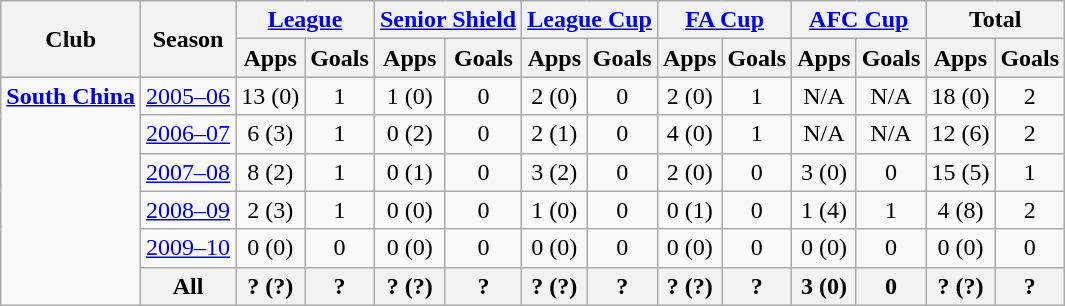<table class="wikitable" style="text-align: center;">
<tr>
<th rowspan="2">Club</th>
<th rowspan="2">Season</th>
<th colspan="2"><a href='#'>League</a></th>
<th colspan="2"><a href='#'>Senior Shield</a></th>
<th colspan="2"><a href='#'>League Cup</a></th>
<th colspan="2"><a href='#'>FA Cup</a></th>
<th colspan="2"><a href='#'>AFC Cup</a></th>
<th colspan="2">Total</th>
</tr>
<tr>
<th>Apps</th>
<th>Goals</th>
<th>Apps</th>
<th>Goals</th>
<th>Apps</th>
<th>Goals</th>
<th>Apps</th>
<th>Goals</th>
<th>Apps</th>
<th>Goals</th>
<th>Apps</th>
<th>Goals</th>
</tr>
<tr>
<td rowspan="6" valign="top"><strong><a href='#'>South China</a></strong></td>
<td><a href='#'>2005–06</a></td>
<td>13 (0)</td>
<td>1</td>
<td>1 (0)</td>
<td>0</td>
<td>2 (0)</td>
<td>0</td>
<td>2 (0)</td>
<td>1</td>
<td>N/A</td>
<td>N/A</td>
<td>18 (0)</td>
<td>2</td>
</tr>
<tr>
<td><a href='#'>2006–07</a></td>
<td>6 (3)</td>
<td>1</td>
<td>0 (2)</td>
<td>0</td>
<td>2 (1)</td>
<td>0</td>
<td>4 (0)</td>
<td>1</td>
<td>N/A</td>
<td>N/A</td>
<td>12 (6)</td>
<td>2</td>
</tr>
<tr>
<td><a href='#'>2007–08</a></td>
<td>8 (2)</td>
<td>1</td>
<td>0 (1)</td>
<td>0</td>
<td>3 (2)</td>
<td>0</td>
<td>2 (0)</td>
<td>0</td>
<td>3 (0)</td>
<td>0</td>
<td>15 (5)</td>
<td>1</td>
</tr>
<tr>
<td><a href='#'>2008–09</a></td>
<td>2 (3)</td>
<td>1</td>
<td>0 (0)</td>
<td>0</td>
<td>1 (0)</td>
<td>0</td>
<td>0 (1)</td>
<td>0</td>
<td>1 (4)</td>
<td>1</td>
<td>4 (8)</td>
<td>2</td>
</tr>
<tr>
<td><a href='#'>2009–10</a></td>
<td>0 (0)</td>
<td>0</td>
<td>0 (0)</td>
<td>0</td>
<td>0 (0)</td>
<td>0</td>
<td>0 (0)</td>
<td>0</td>
<td>0 (0)</td>
<td>0</td>
<td>0 (0)</td>
<td>0</td>
</tr>
<tr>
<th>All</th>
<th>? (?)</th>
<th>?</th>
<th>? (?)</th>
<th>?</th>
<th>? (?)</th>
<th>?</th>
<th>? (?)</th>
<th>?</th>
<th>3 (0)</th>
<th>0</th>
<th>? (?)</th>
<th>?</th>
</tr>
</table>
